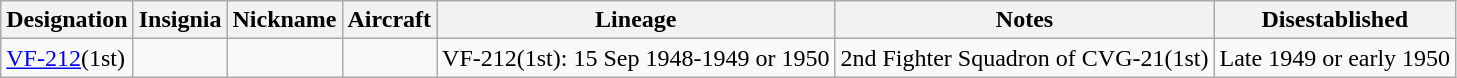<table class="wikitable">
<tr>
<th>Designation</th>
<th>Insignia</th>
<th>Nickname</th>
<th>Aircraft</th>
<th>Lineage</th>
<th>Notes</th>
<th>Disestablished</th>
</tr>
<tr>
<td><a href='#'>VF-212</a>(1st)</td>
<td></td>
<td></td>
<td></td>
<td>VF-212(1st): 15 Sep 1948-1949 or 1950</td>
<td>2nd Fighter Squadron of CVG-21(1st)</td>
<td>Late 1949 or early 1950</td>
</tr>
</table>
